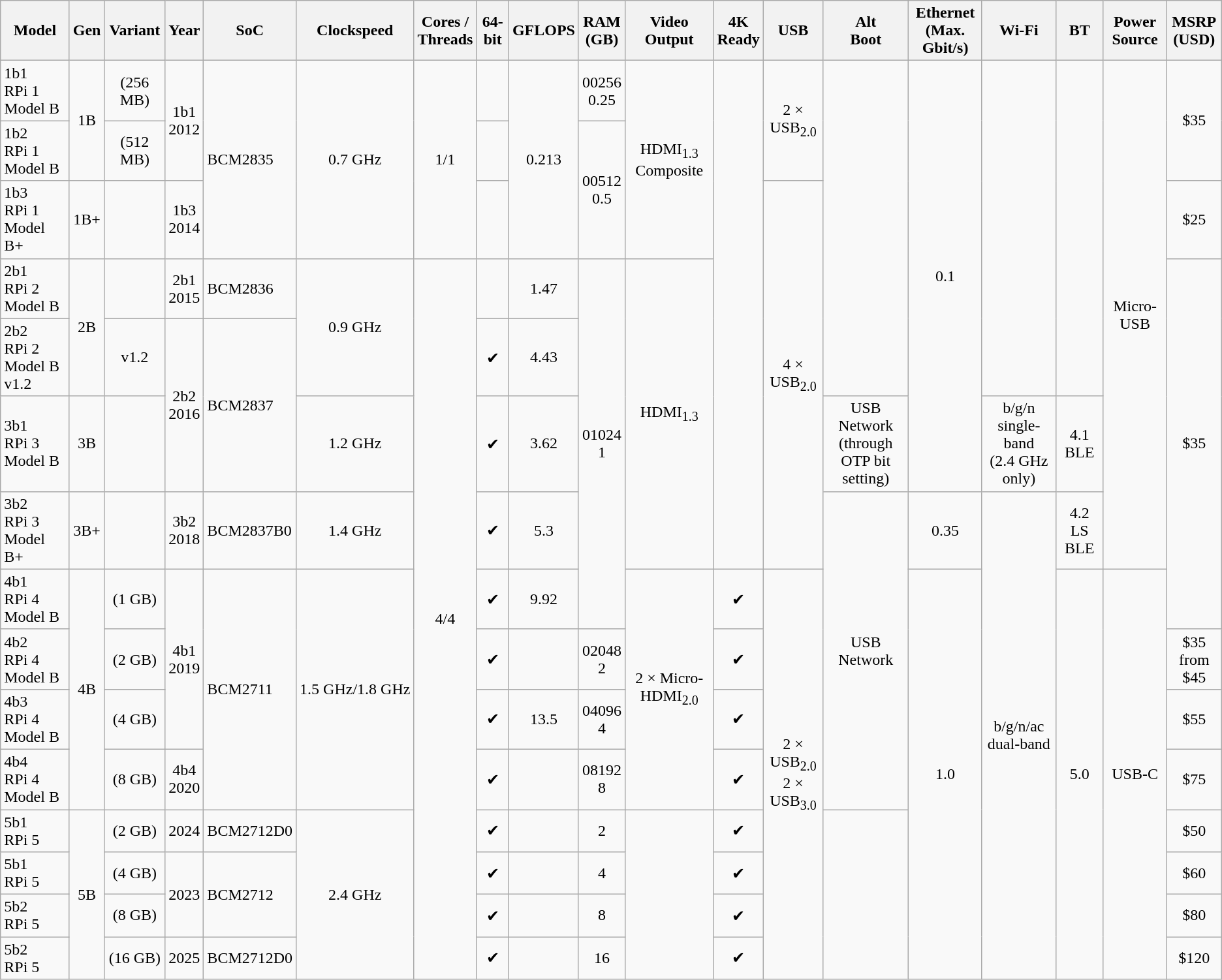<table class="wikitable sortable">
<tr>
<th>Model</th>
<th scope="col" style="text-align:center;">Gen</th>
<th scope="col" style="text-align:center;">Variant</th>
<th scope="col" style="text-align:center;">Year</th>
<th>SoC</th>
<th scope="col" style="text-align:center;">Clockspeed</th>
<th scope="col" style="text-align:center;">Cores /<br>Threads</th>
<th scope="col" style="text-align:center;">64-bit</th>
<th scope="col" style="text-align:center;">GFLOPS</th>
<th scope="col" style="text-align:center;">RAM<br>(GB)</th>
<th scope="col" style="text-align:center;">Video<br>Output</th>
<th scope="col" style="text-align:center;">4K<br>Ready</th>
<th scope="col" style="text-align:center;">USB</th>
<th scope="col" style="text-align:center;">Alt<br>Boot</th>
<th scope="col" style="text-align:center;">Ethernet<br>(Max. Gbit/s)</th>
<th scope="col" style="text-align:center;">Wi-Fi</th>
<th scope="col" style="text-align:center;">BT</th>
<th scope="col" style="text-align:center;">Power Source</th>
<th scope="col" style="text-align:center;">MSRP<br>(USD)</th>
</tr>
<tr>
<td><div>1b1</div>RPi 1 Model B</td>
<td rowspan="2" style="text-align:center;">1B</td>
<td style="text-align:center;">(256 MB)</td>
<td rowspan="2" style="text-align:center;"><div>1b1</div>2012</td>
<td rowspan="3">BCM2835</td>
<td rowspan="3" style="text-align:center;">0.7 GHz</td>
<td rowspan="3" style="text-align:center;">1/1</td>
<td style="text-align:center;"></td>
<td rowspan="3" style="text-align:center;">0.213</td>
<td style="text-align:center;"><div>00256 </div>0.25</td>
<td rowspan="3" style="text-align:center;">HDMI<sub>1.3</sub><br>Composite</td>
<td rowspan="7" style="text-align:center;"></td>
<td rowspan="2" style="text-align:center;">2 × USB<sub>2.0</sub></td>
<td rowspan="5" style="text-align:center;"></td>
<td rowspan="6" style="text-align:center;">0.1</td>
<td rowspan="5" style="text-align:center;"></td>
<td rowspan="5" style="text-align:center;"></td>
<td rowspan="7" style="text-align:center;">Micro-USB</td>
<td rowspan="2" style="text-align:center;">$35</td>
</tr>
<tr>
<td><div>1b2</div>RPi 1 Model B</td>
<td style="text-align:center;">(512 MB)</td>
<td style="text-align:center;"></td>
<td rowspan="2" style="text-align:center;"><div>00512 </div>0.5</td>
</tr>
<tr>
<td><div>1b3</div>RPi 1 Model B+</td>
<td style="text-align:center;">1B+</td>
<td style="text-align:center;"></td>
<td style="text-align:center;"><div>1b3</div>2014</td>
<td style="text-align:center;"></td>
<td rowspan="5" style="text-align:center;">4 × USB<sub>2.0</sub></td>
<td style="text-align:center;">$25</td>
</tr>
<tr>
<td><div>2b1</div>RPi 2 Model B</td>
<td rowspan="2" style="text-align:center;">2B</td>
<td style="text-align:center;"></td>
<td style="text-align:center;"><div>2b1</div>2015</td>
<td>BCM2836</td>
<td rowspan="2" style="text-align:center;">0.9 GHz</td>
<td rowspan="12" style="text-align:center;">4/4</td>
<td style="text-align:center;"></td>
<td style="text-align:center;">1.47</td>
<td rowspan="5" style="text-align:center;"><div>01024 </div>1</td>
<td rowspan="4" style="text-align:center;">HDMI<sub>1.3</sub></td>
<td rowspan="5" style="text-align:center;">$35</td>
</tr>
<tr>
<td><div>2b2</div>RPi 2 Model B v1.2</td>
<td style="text-align:center;">v1.2</td>
<td rowspan="2" style="text-align:center;"><div>2b2</div>2016</td>
<td rowspan="2">BCM2837</td>
<td style="text-align:center;">✔</td>
<td style="text-align:center;">4.43</td>
</tr>
<tr>
<td><div>3b1</div>RPi 3 Model B</td>
<td style="text-align:center;">3B</td>
<td style="text-align:center;"></td>
<td style="text-align:center;">1.2 GHz</td>
<td style="text-align:center;">✔</td>
<td style="text-align:center;">3.62</td>
<td style="text-align:center;">USB<br>Network<br>(through OTP bit setting)</td>
<td style="text-align:center;">b/g/n<div>single-band<br>(2.4 GHz only)</div></td>
<td style="text-align:center;">4.1 BLE</td>
</tr>
<tr>
<td><div>3b2</div>RPi 3 Model B+</td>
<td style="text-align:center;">3B+</td>
<td style="text-align:center;"></td>
<td style="text-align:center;"><div>3b2</div>2018</td>
<td>BCM2837B0</td>
<td style="text-align:center;">1.4 GHz</td>
<td style="text-align:center;">✔</td>
<td style="text-align:center;">5.3</td>
<td rowspan="5" style="text-align:center;">USB<br>Network</td>
<td style="text-align:center;">0.35</td>
<td rowspan="9" style="text-align:center;">b/g/n/ac<div>dual-band</div></td>
<td style="text-align:center;">4.2 LS BLE</td>
</tr>
<tr>
<td><div>4b1</div>RPi 4 Model B</td>
<td rowspan="4" style="text-align:center;">4B</td>
<td style="text-align:center;">(1 GB)</td>
<td rowspan="3" style="text-align:center;"><div>4b1</div>2019</td>
<td rowspan="4">BCM2711</td>
<td rowspan="4" style="text-align:center;">1.5 GHz/1.8 GHz</td>
<td style="text-align:center;">✔</td>
<td style="text-align:center;">9.92</td>
<td rowspan="4" style="text-align:center;">2 × Micro-HDMI<sub>2.0</sub></td>
<td style="text-align:center;">✔</td>
<td rowspan="8" style="text-align:center;">2 × USB<sub>2.0</sub><br>2 × USB<sub>3.0</sub></td>
<td rowspan="8" style="text-align:center;">1.0</td>
<td rowspan="8" style="text-align:center;">5.0</td>
<td rowspan="8" style="text-align:center;">USB-C</td>
</tr>
<tr>
<td><div>4b2</div>RPi 4 Model B</td>
<td style="text-align:center;">(2 GB)</td>
<td style="text-align:center;">✔</td>
<td style="text-align:center;"></td>
<td style="text-align:center;"><div>02048 </div>2</td>
<td style="text-align:center;">✔</td>
<td style="text-align:center;">$35<div>from $45</div></td>
</tr>
<tr>
<td><div>4b3</div>RPi 4 Model B</td>
<td style="text-align:center;">(4 GB)</td>
<td style="text-align:center;">✔</td>
<td style="text-align:center;">13.5</td>
<td style="text-align:center;"><div>04096 </div>4</td>
<td style="text-align:center;">✔</td>
<td style="text-align:center;">$55</td>
</tr>
<tr>
<td><div>4b4</div>RPi 4 Model B</td>
<td style="text-align:center;">(8 GB)</td>
<td style="text-align:center;"><div>4b4</div>2020</td>
<td style="text-align:center;">✔</td>
<td style="text-align:center;"></td>
<td style="text-align:center;"><div>08192 </div>8</td>
<td style="text-align:center;">✔</td>
<td style="text-align:center;">$75</td>
</tr>
<tr>
<td><div>5b1</div>RPi 5</td>
<td rowspan="4" style="text-align:center;">5B</td>
<td style="text-align:center;">(2 GB)</td>
<td style="text-align:center;">2024</td>
<td>BCM2712D0</td>
<td rowspan="4" style="text-align:center;">2.4 GHz</td>
<td style="text-align:center;">✔</td>
<td style="text-align:center;"></td>
<td style="text-align:center;">2</td>
<td rowspan="4" style="text-align:center;"></td>
<td style="text-align:center;">✔</td>
<td rowspan="4" style="text-align:center;"></td>
<td style="text-align:center;">$50</td>
</tr>
<tr>
<td><div>5b1</div>RPi 5</td>
<td style="text-align:center;">(4 GB)</td>
<td rowspan="2" style="text-align:center;">2023</td>
<td rowspan="2">BCM2712</td>
<td style="text-align:center;">✔</td>
<td style="text-align:center;"></td>
<td style="text-align:center;">4</td>
<td style="text-align:center;">✔</td>
<td style="text-align:center;">$60</td>
</tr>
<tr>
<td><div>5b2</div>RPi 5</td>
<td style="text-align:center;">(8 GB)</td>
<td style="text-align:center;">✔</td>
<td style="text-align:center;"></td>
<td style="text-align:center;">8</td>
<td style="text-align:center;">✔</td>
<td style="text-align:center;">$80</td>
</tr>
<tr>
<td><div>5b2</div>RPi 5</td>
<td style="text-align:center;">(16 GB)</td>
<td style="text-align:center;">2025</td>
<td>BCM2712D0</td>
<td style="text-align:center;">✔</td>
<td style="text-align:center;"></td>
<td style="text-align:center;">16</td>
<td style="text-align:center;">✔</td>
<td style="text-align:center;">$120</td>
</tr>
</table>
